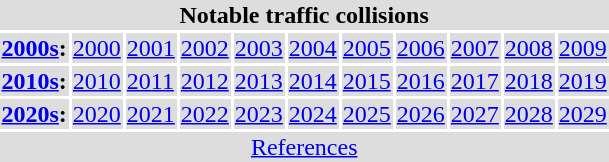<table>
<tr>
<th style="background:#ddd; text-align:center;" colspan="11">Notable traffic collisions</th>
</tr>
<tr>
<th style="background:#ddd; text-align:right;"><a href='#'>2000s</a>:</th>
<td style="background:#ddd;"><a href='#'>2000</a></td>
<td style="background:#ddd;"><a href='#'>2001</a></td>
<td style="background:#ddd;"><a href='#'>2002</a></td>
<td style="background:#ddd;"><a href='#'>2003</a></td>
<td style="background:#ddd;"><a href='#'>2004</a></td>
<td style="background:#ddd;"><a href='#'>2005</a></td>
<td style="background:#ddd;"><a href='#'>2006</a></td>
<td style="background:#ddd;"><a href='#'>2007</a></td>
<td style="background:#ddd;"><a href='#'>2008</a></td>
<td style="background:#ddd;"><a href='#'>2009</a></td>
</tr>
<tr>
<th style="background:#ddd; text-align:right;"><a href='#'>2010s</a>:</th>
<td style="background:#ddd;"><a href='#'>2010</a></td>
<td style="background:#ddd;"><a href='#'>2011</a></td>
<td style="background:#ddd;"><a href='#'>2012</a></td>
<td style="background:#ddd;"><a href='#'>2013</a></td>
<td style="background:#ddd;"><a href='#'>2014</a></td>
<td style="background:#ddd;"><a href='#'>2015</a></td>
<td style="background:#ddd;"><a href='#'>2016</a></td>
<td style="background:#ddd;"><a href='#'>2017</a></td>
<td style="background:#ddd;"><a href='#'>2018</a></td>
<td style="background:#ddd;"><a href='#'>2019</a></td>
</tr>
<tr>
<th style="background:#ddd; text-align:right;"><a href='#'>2020s</a>:</th>
<td style="background:#ddd;"><a href='#'>2020</a></td>
<td style="background:#ddd;"><a href='#'>2021</a></td>
<td style="background:#ddd;"><a href='#'>2022</a></td>
<td style="background:#ddd;"><a href='#'>2023</a></td>
<td style="background:#ddd;"><a href='#'>2024</a></td>
<td style="background:#ddd;"><a href='#'>2025</a></td>
<td style="background:#ddd;"><a href='#'>2026</a></td>
<td style="background:#ddd;"><a href='#'>2027</a></td>
<td style="background:#ddd;"><a href='#'>2028</a></td>
<td style="background:#ddd;"><a href='#'>2029</a></td>
</tr>
<tr>
<td style="background:#ddd; text-align:center;" colspan="11"><a href='#'>References</a></td>
</tr>
</table>
